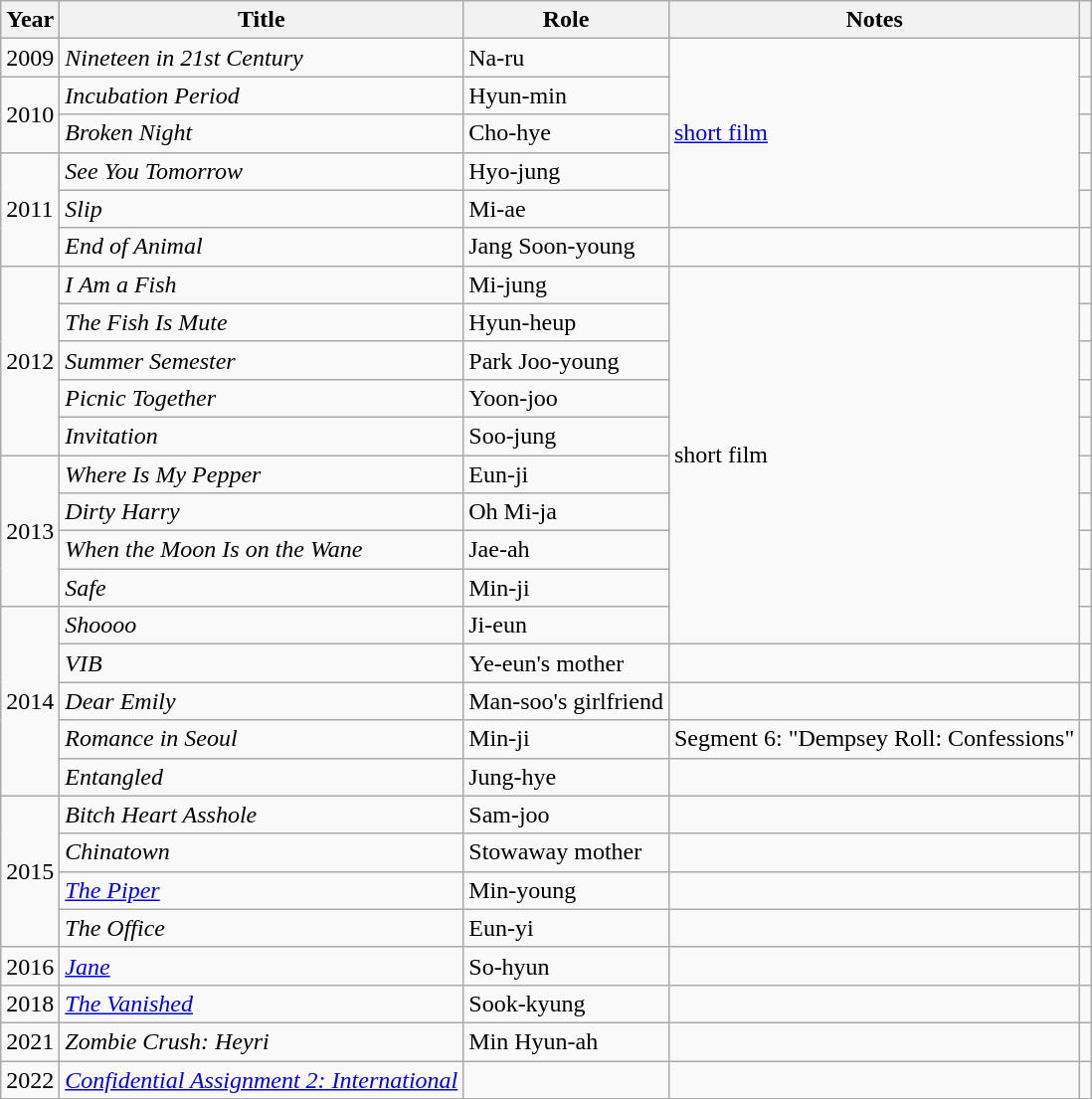<table class="wikitable sortable">
<tr>
<th scope="col">Year</th>
<th scope="col">Title</th>
<th scope="col">Role</th>
<th scope="col">Notes</th>
<th scope="col"></th>
</tr>
<tr>
<td>2009</td>
<td><em>Nineteen in 21st Century</em></td>
<td>Na-ru</td>
<td rowspan="5"><a href='#'>short film</a></td>
<td style="text-align:center"></td>
</tr>
<tr>
<td rowspan="2">2010</td>
<td><em>Incubation Period</em></td>
<td>Hyun-min</td>
<td style="text-align:center"></td>
</tr>
<tr>
<td><em>Broken Night</em></td>
<td>Cho-hye</td>
<td style="text-align:center"></td>
</tr>
<tr>
<td rowspan="3">2011</td>
<td><em>See You Tomorrow</em></td>
<td>Hyo-jung</td>
<td style="text-align:center"></td>
</tr>
<tr>
<td><em>Slip</em></td>
<td>Mi-ae</td>
<td style="text-align:center"></td>
</tr>
<tr>
<td><em>End of Animal</em></td>
<td>Jang Soon-young</td>
<td></td>
<td style="text-align:center"></td>
</tr>
<tr>
<td rowspan="5">2012</td>
<td><em>I Am a Fish</em></td>
<td>Mi-jung</td>
<td rowspan="10">short film</td>
<td style="text-align:center"></td>
</tr>
<tr>
<td><em>The Fish Is Mute</em></td>
<td>Hyun-heup</td>
<td style="text-align:center"></td>
</tr>
<tr>
<td><em>Summer Semester</em></td>
<td>Park Joo-young</td>
<td style="text-align:center"></td>
</tr>
<tr>
<td><em>Picnic Together</em></td>
<td>Yoon-joo</td>
<td style="text-align:center"></td>
</tr>
<tr>
<td><em>Invitation</em></td>
<td>Soo-jung</td>
<td style="text-align:center"></td>
</tr>
<tr>
<td rowspan="4">2013</td>
<td><em>Where Is My Pepper</em></td>
<td>Eun-ji</td>
<td style="text-align:center"></td>
</tr>
<tr>
<td><em>Dirty Harry</em></td>
<td>Oh Mi-ja</td>
<td style="text-align:center"></td>
</tr>
<tr>
<td><em>When the Moon Is on the Wane</em></td>
<td>Jae-ah</td>
<td style="text-align:center"></td>
</tr>
<tr>
<td><em>Safe</em></td>
<td>Min-ji</td>
<td style="text-align:center"></td>
</tr>
<tr>
<td rowspan="5">2014</td>
<td><em>Shoooo</em></td>
<td>Ji-eun</td>
<td style="text-align:center"></td>
</tr>
<tr>
<td><em>VIB</em></td>
<td>Ye-eun's mother</td>
<td></td>
<td style="text-align:center"></td>
</tr>
<tr>
<td><em>Dear Emily</em></td>
<td>Man-soo's girlfriend</td>
<td></td>
<td style="text-align:center"></td>
</tr>
<tr>
<td><em>Romance in Seoul</em></td>
<td>Min-ji</td>
<td>Segment 6: "Dempsey Roll: Confessions"</td>
<td style="text-align:center"></td>
</tr>
<tr>
<td><em>Entangled</em></td>
<td>Jung-hye</td>
<td></td>
<td style="text-align:center"></td>
</tr>
<tr>
<td rowspan="4">2015</td>
<td><em>Bitch Heart Asshole</em></td>
<td>Sam-joo</td>
<td></td>
<td style="text-align:center"></td>
</tr>
<tr>
<td><em>Chinatown</em></td>
<td>Stowaway mother</td>
<td></td>
<td style="text-align:center"></td>
</tr>
<tr>
<td><em><a href='#'>The Piper</a></em></td>
<td>Min-young</td>
<td></td>
<td style="text-align:center"></td>
</tr>
<tr>
<td><em>The Office</em></td>
<td>Eun-yi</td>
<td></td>
<td style="text-align:center"></td>
</tr>
<tr>
<td>2016</td>
<td><em><a href='#'>Jane</a></em></td>
<td>So-hyun</td>
<td></td>
<td style="text-align:center"></td>
</tr>
<tr>
<td>2018</td>
<td><em><a href='#'>The Vanished</a></em></td>
<td>Sook-kyung</td>
<td></td>
<td style="text-align:center"></td>
</tr>
<tr>
<td>2021</td>
<td><em> Zombie Crush: Heyri</em></td>
<td>Min Hyun-ah</td>
<td></td>
<td style="text-align:center"></td>
</tr>
<tr>
<td>2022</td>
<td><em><a href='#'>Confidential Assignment 2: International</a></em></td>
<td></td>
<td></td>
<td style="text-align:center"></td>
</tr>
</table>
